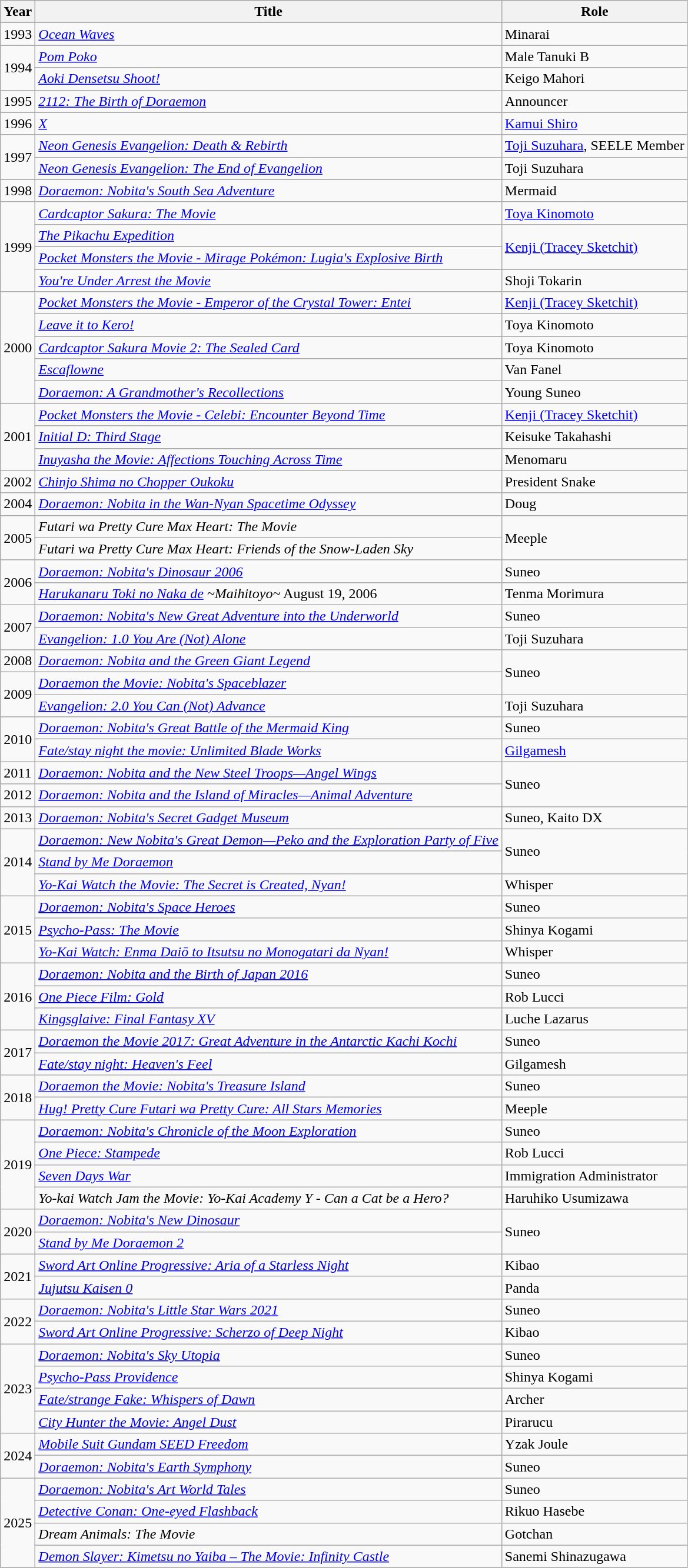<table class="wikitable">
<tr>
<th>Year</th>
<th>Title</th>
<th>Role</th>
</tr>
<tr>
<td>1993</td>
<td><em><a href='#'>Ocean Waves</a></em></td>
<td>Minarai</td>
</tr>
<tr>
<td rowspan="2">1994</td>
<td><em><a href='#'>Pom Poko</a></em></td>
<td>Male Tanuki B</td>
</tr>
<tr>
<td><em><a href='#'>Aoki Densetsu Shoot!</a></em></td>
<td>Keigo Mahori</td>
</tr>
<tr>
<td>1995</td>
<td><em><a href='#'>2112: The Birth of Doraemon</a></em></td>
<td>Announcer</td>
</tr>
<tr>
<td>1996</td>
<td><em><a href='#'>X</a></em></td>
<td><a href='#'>Kamui Shiro</a></td>
</tr>
<tr>
<td rowspan="2">1997</td>
<td><em><a href='#'>Neon Genesis Evangelion: Death & Rebirth</a></em></td>
<td><a href='#'>Toji Suzuhara</a>, SEELE Member</td>
</tr>
<tr>
<td><em><a href='#'>Neon Genesis Evangelion: The End of Evangelion</a></em></td>
<td>Toji Suzuhara</td>
</tr>
<tr>
<td>1998</td>
<td><em><a href='#'>Doraemon: Nobita's South Sea Adventure</a></em></td>
<td>Mermaid</td>
</tr>
<tr>
<td rowspan="4">1999</td>
<td><em><a href='#'>Cardcaptor Sakura: The Movie</a></em></td>
<td><a href='#'>Toya Kinomoto</a></td>
</tr>
<tr>
<td><em><a href='#'>The Pikachu Expedition</a></em></td>
<td rowspan="2"><a href='#'>Kenji (Tracey Sketchit)</a></td>
</tr>
<tr>
<td><em><a href='#'>Pocket Monsters the Movie - Mirage Pokémon: Lugia's Explosive Birth</a></em></td>
</tr>
<tr>
<td><em><a href='#'>You're Under Arrest the Movie</a></em></td>
<td>Shoji Tokarin</td>
</tr>
<tr>
<td rowspan="5">2000</td>
<td><em><a href='#'>Pocket Monsters the Movie - Emperor of the Crystal Tower: Entei</a></em></td>
<td><a href='#'>Kenji (Tracey Sketchit)</a></td>
</tr>
<tr>
<td><em><a href='#'>Leave it to Kero!</a></em></td>
<td>Toya Kinomoto</td>
</tr>
<tr>
<td><em><a href='#'>Cardcaptor Sakura Movie 2: The Sealed Card</a></em></td>
<td>Toya Kinomoto</td>
</tr>
<tr>
<td><em><a href='#'>Escaflowne</a></em></td>
<td>Van Fanel</td>
</tr>
<tr>
<td><em><a href='#'>Doraemon: A Grandmother's Recollections</a></em></td>
<td>Young Suneo</td>
</tr>
<tr>
<td rowspan="3">2001</td>
<td><em><a href='#'>Pocket Monsters the Movie - Celebi: Encounter Beyond Time</a></em></td>
<td><a href='#'>Kenji (Tracey Sketchit)</a></td>
</tr>
<tr>
<td><em><a href='#'>Initial D: Third Stage</a></em></td>
<td>Keisuke Takahashi</td>
</tr>
<tr>
<td><em><a href='#'>Inuyasha the Movie: Affections Touching Across Time</a></em></td>
<td>Menomaru</td>
</tr>
<tr>
<td>2002</td>
<td><em><a href='#'>Chinjo Shima no Chopper Oukoku</a></em></td>
<td>President Snake</td>
</tr>
<tr>
<td>2004</td>
<td><em><a href='#'>Doraemon: Nobita in the Wan-Nyan Spacetime Odyssey</a></em></td>
<td>Doug</td>
</tr>
<tr>
<td rowspan="2">2005</td>
<td><em>Futari wa Pretty Cure Max Heart: The Movie</em></td>
<td rowspan="2">Meeple</td>
</tr>
<tr>
<td><em>Futari wa Pretty Cure Max Heart: Friends of the Snow-Laden Sky</em></td>
</tr>
<tr>
<td rowspan="2">2006</td>
<td><em><a href='#'>Doraemon: Nobita's Dinosaur 2006</a></em></td>
<td>Suneo</td>
</tr>
<tr>
<td><em><a href='#'>Harukanaru Toki no Naka de</a> ~Maihitoyo~</em> <span>August 19, 2006</span></td>
<td>Tenma Morimura</td>
</tr>
<tr>
<td rowspan="2">2007</td>
<td><em><a href='#'>Doraemon: Nobita's New Great Adventure into the Underworld</a></em></td>
<td>Suneo</td>
</tr>
<tr>
<td><em><a href='#'>Evangelion: 1.0 You Are (Not) Alone</a></em></td>
<td>Toji Suzuhara</td>
</tr>
<tr>
<td>2008</td>
<td><em><a href='#'>Doraemon: Nobita and the Green Giant Legend</a></em></td>
<td rowspan="2">Suneo</td>
</tr>
<tr>
<td rowspan="2">2009</td>
<td><em><a href='#'>Doraemon the Movie: Nobita's Spaceblazer</a></em></td>
</tr>
<tr>
<td><em><a href='#'>Evangelion: 2.0 You Can (Not) Advance</a></em></td>
<td>Toji Suzuhara</td>
</tr>
<tr>
<td rowspan="2">2010</td>
<td><em><a href='#'>Doraemon: Nobita's Great Battle of the Mermaid King</a></em></td>
<td>Suneo</td>
</tr>
<tr>
<td><em><a href='#'>Fate/stay night the movie: Unlimited Blade Works</a></em></td>
<td><a href='#'>Gilgamesh</a></td>
</tr>
<tr>
<td>2011</td>
<td><em><a href='#'>Doraemon: Nobita and the New Steel Troops—Angel Wings</a></em></td>
<td rowspan="2">Suneo</td>
</tr>
<tr>
<td>2012</td>
<td><em><a href='#'>Doraemon: Nobita and the Island of Miracles—Animal Adventure</a></em></td>
</tr>
<tr>
<td>2013</td>
<td><em><a href='#'>Doraemon: Nobita's Secret Gadget Museum</a></em></td>
<td>Suneo, Kaito DX</td>
</tr>
<tr>
<td rowspan="3">2014</td>
<td><em><a href='#'>Doraemon: New Nobita's Great Demon—Peko and the Exploration Party of Five</a></em></td>
<td rowspan="2">Suneo</td>
</tr>
<tr>
<td><em><a href='#'>Stand by Me Doraemon</a></em></td>
</tr>
<tr>
<td><em><a href='#'>Yo-Kai Watch the Movie: The Secret is Created, Nyan!</a></em></td>
<td>Whisper</td>
</tr>
<tr>
<td rowspan="3">2015</td>
<td><em><a href='#'>Doraemon: Nobita's Space Heroes</a></em></td>
<td>Suneo</td>
</tr>
<tr>
<td><em><a href='#'>Psycho-Pass: The Movie</a></em></td>
<td>Shinya Kogami</td>
</tr>
<tr>
<td><em><a href='#'>Yo-Kai Watch: Enma Daiō to Itsutsu no Monogatari da Nyan!</a></em></td>
<td>Whisper</td>
</tr>
<tr>
<td rowspan="3">2016</td>
<td><em><a href='#'>Doraemon: Nobita and the Birth of Japan 2016</a></em></td>
<td>Suneo</td>
</tr>
<tr>
<td><em><a href='#'>One Piece Film: Gold</a></em></td>
<td>Rob Lucci</td>
</tr>
<tr>
<td><em><a href='#'>Kingsglaive: Final Fantasy XV</a></em></td>
<td>Luche Lazarus</td>
</tr>
<tr>
<td rowspan="2">2017</td>
<td><em><a href='#'>Doraemon the Movie 2017: Great Adventure in the Antarctic Kachi Kochi</a></em></td>
<td>Suneo</td>
</tr>
<tr>
<td><em><a href='#'>Fate/stay night: Heaven's Feel</a></em></td>
<td>Gilgamesh</td>
</tr>
<tr>
<td rowspan="2">2018</td>
<td><em><a href='#'>Doraemon the Movie: Nobita's Treasure Island</a></em></td>
<td>Suneo</td>
</tr>
<tr>
<td><em><a href='#'>Hug! Pretty Cure Futari wa Pretty Cure: All Stars Memories</a></em></td>
<td>Meeple</td>
</tr>
<tr>
<td rowspan="4">2019</td>
<td><em><a href='#'>Doraemon: Nobita's Chronicle of the Moon Exploration</a></em></td>
<td>Suneo</td>
</tr>
<tr>
<td><em><a href='#'>One Piece: Stampede</a></em></td>
<td>Rob Lucci</td>
</tr>
<tr>
<td><em><a href='#'>Seven Days War</a></em></td>
<td>Immigration Administrator</td>
</tr>
<tr>
<td><em>Yo-kai Watch Jam the Movie: Yo-Kai Academy Y - Can a Cat be a Hero?</em></td>
<td>Haruhiko Usumizawa</td>
</tr>
<tr>
<td rowspan="2">2020</td>
<td><em><a href='#'>Doraemon: Nobita's New Dinosaur</a></em></td>
<td rowspan="2">Suneo</td>
</tr>
<tr>
<td><em><a href='#'>Stand by Me Doraemon 2</a></em></td>
</tr>
<tr>
<td rowspan="2">2021</td>
<td><em><a href='#'>Sword Art Online Progressive: Aria of a Starless Night</a></em></td>
<td>Kibao</td>
</tr>
<tr>
<td><em><a href='#'>Jujutsu Kaisen 0</a></em></td>
<td>Panda</td>
</tr>
<tr>
<td rowspan="2">2022</td>
<td><em><a href='#'>Doraemon: Nobita's Little Star Wars 2021</a></em></td>
<td>Suneo</td>
</tr>
<tr>
<td><em><a href='#'>Sword Art Online Progressive: Scherzo of Deep Night</a></em></td>
<td>Kibao</td>
</tr>
<tr>
<td rowspan="4">2023</td>
<td><em><a href='#'>Doraemon: Nobita's Sky Utopia</a></em></td>
<td>Suneo</td>
</tr>
<tr>
<td><em><a href='#'>Psycho-Pass Providence</a></em></td>
<td>Shinya Kogami</td>
</tr>
<tr>
<td><em><a href='#'>Fate/strange Fake: Whispers of Dawn</a></em></td>
<td>Archer</td>
</tr>
<tr>
<td><em><a href='#'>City Hunter the Movie: Angel Dust</a></em></td>
<td>Pirarucu</td>
</tr>
<tr>
<td rowspan="2">2024</td>
<td><em><a href='#'>Mobile Suit Gundam SEED Freedom</a></em></td>
<td>Yzak Joule</td>
</tr>
<tr>
<td><em><a href='#'>Doraemon: Nobita's Earth Symphony</a></em></td>
<td>Suneo</td>
</tr>
<tr>
<td rowspan="4">2025</td>
<td><em><a href='#'>Doraemon: Nobita's Art World Tales</a></em></td>
<td>Suneo</td>
</tr>
<tr>
<td><em><a href='#'>Detective Conan: One-eyed Flashback</a></em></td>
<td>Rikuo Hasebe</td>
</tr>
<tr>
<td><em>Dream Animals: The Movie</em></td>
<td>Gotchan</td>
</tr>
<tr>
<td><em><a href='#'>Demon Slayer: Kimetsu no Yaiba – The Movie: Infinity Castle</a></em></td>
<td>Sanemi Shinazugawa</td>
</tr>
<tr>
</tr>
</table>
